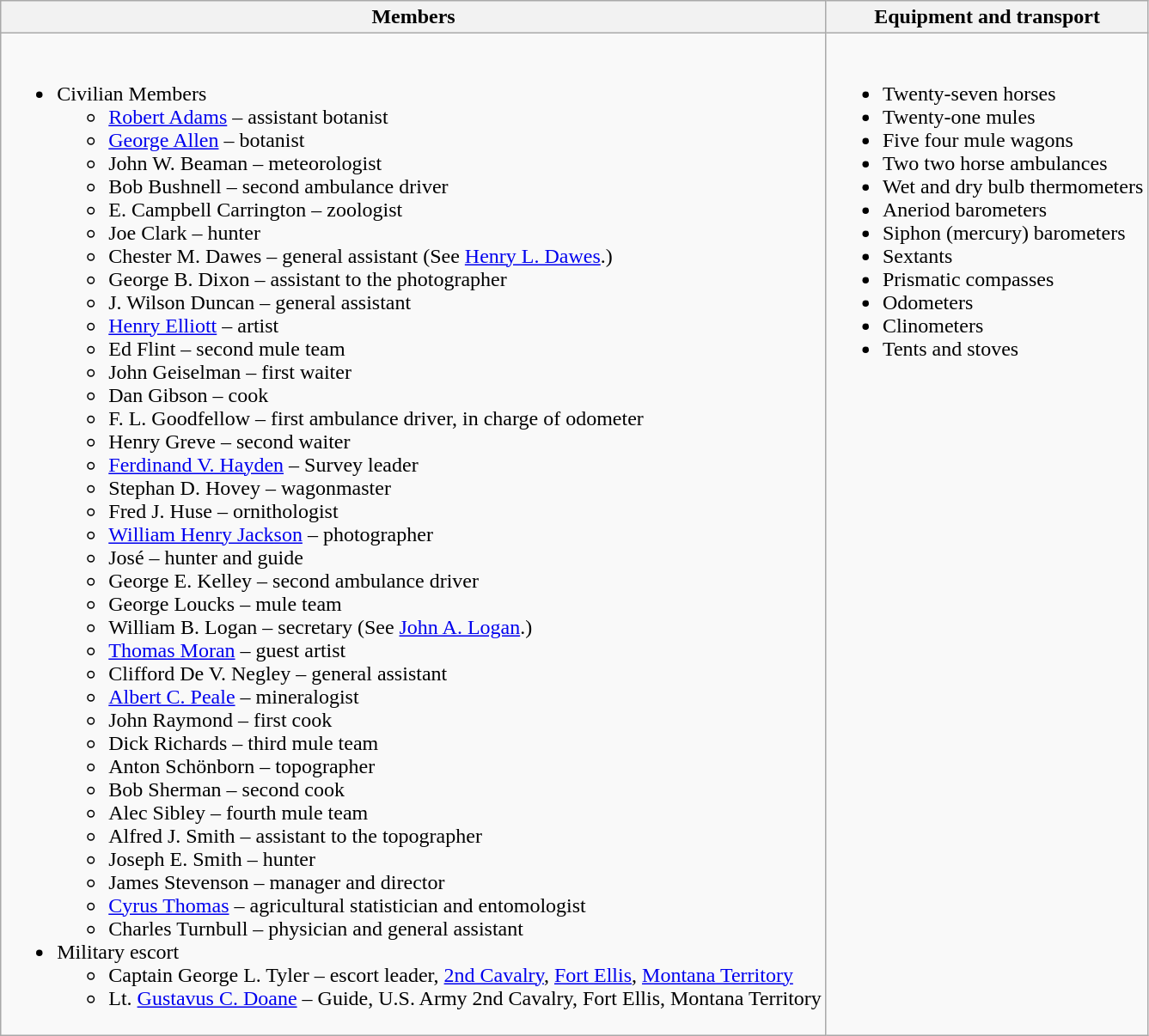<table class="wikitable">
<tr>
<th>Members</th>
<th>Equipment and transport</th>
</tr>
<tr>
<td><br><ul><li>Civilian Members<ul><li><a href='#'>Robert Adams</a> – assistant botanist</li><li><a href='#'>George Allen</a> – botanist</li><li>John W. Beaman – meteorologist</li><li>Bob Bushnell – second ambulance driver</li><li>E. Campbell Carrington – zoologist</li><li>Joe Clark – hunter</li><li>Chester M. Dawes – general assistant (See <a href='#'>Henry L. Dawes</a>.)</li><li>George B. Dixon – assistant to the photographer</li><li>J. Wilson Duncan – general assistant</li><li><a href='#'>Henry Elliott</a> – artist</li><li>Ed Flint – second mule team</li><li>John Geiselman – first waiter</li><li>Dan Gibson – cook</li><li>F. L. Goodfellow – first ambulance driver, in charge of odometer</li><li>Henry Greve – second waiter</li><li><a href='#'>Ferdinand V. Hayden</a> – Survey leader</li><li>Stephan D. Hovey – wagonmaster</li><li>Fred J. Huse – ornithologist</li><li><a href='#'>William Henry Jackson</a> – photographer</li><li>José – hunter and guide</li><li>George E. Kelley – second ambulance driver</li><li>George Loucks – mule team</li><li>William B. Logan – secretary (See <a href='#'>John A. Logan</a>.)</li><li><a href='#'>Thomas Moran</a> – guest artist</li><li>Clifford De V. Negley – general assistant</li><li><a href='#'>Albert C. Peale</a> – mineralogist</li><li>John Raymond – first cook</li><li>Dick Richards – third mule team</li><li>Anton Schönborn – topographer</li><li>Bob Sherman – second cook</li><li>Alec Sibley – fourth mule team</li><li>Alfred J. Smith – assistant to the topographer</li><li>Joseph E. Smith – hunter</li><li>James Stevenson – manager and director</li><li><a href='#'>Cyrus Thomas</a> – agricultural statistician and entomologist</li><li>Charles Turnbull – physician and general assistant</li></ul></li><li>Military escort<ul><li>Captain George L. Tyler – escort leader, <a href='#'>2nd Cavalry</a>, <a href='#'>Fort Ellis</a>, <a href='#'>Montana Territory</a></li><li>Lt. <a href='#'>Gustavus C. Doane</a> – Guide, U.S. Army 2nd Cavalry, Fort Ellis, Montana Territory</li></ul></li></ul></td>
<td valign="top"><br><ul><li>Twenty-seven horses</li><li>Twenty-one mules</li><li>Five four mule wagons</li><li>Two two horse ambulances</li><li>Wet and dry bulb thermometers</li><li>Aneriod barometers</li><li>Siphon (mercury) barometers</li><li>Sextants</li><li>Prismatic compasses</li><li>Odometers</li><li>Clinometers</li><li>Tents and stoves</li></ul></td>
</tr>
</table>
